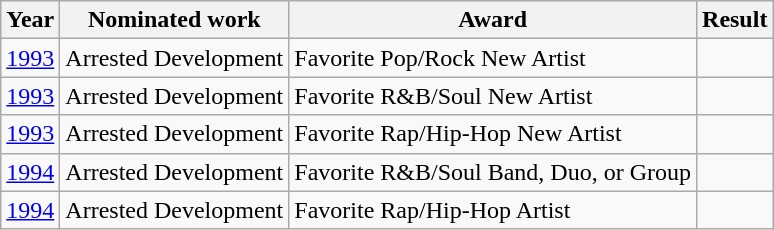<table class="wikitable">
<tr>
<th>Year</th>
<th>Nominated work</th>
<th>Award</th>
<th>Result</th>
</tr>
<tr>
<td align="center"><a href='#'>1993</a></td>
<td>Arrested Development</td>
<td>Favorite Pop/Rock New Artist</td>
<td></td>
</tr>
<tr>
<td align="center"><a href='#'>1993</a></td>
<td>Arrested Development</td>
<td>Favorite R&B/Soul New Artist</td>
<td></td>
</tr>
<tr>
<td align="center"><a href='#'>1993</a></td>
<td>Arrested Development</td>
<td>Favorite Rap/Hip-Hop New Artist</td>
<td></td>
</tr>
<tr>
<td align="center"><a href='#'>1994</a></td>
<td>Arrested Development</td>
<td>Favorite R&B/Soul Band, Duo, or Group</td>
<td></td>
</tr>
<tr>
<td align="center"><a href='#'>1994</a></td>
<td>Arrested Development</td>
<td>Favorite Rap/Hip-Hop Artist</td>
<td></td>
</tr>
</table>
